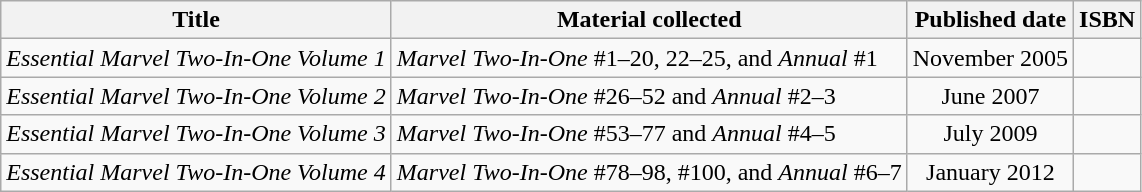<table class="wikitable">
<tr>
<th>Title</th>
<th>Material collected</th>
<th>Published date</th>
<th>ISBN</th>
</tr>
<tr>
<td><em>Essential Marvel Two-In-One Volume 1</em></td>
<td><em>Marvel Two-In-One</em> #1–20, 22–25, and <em>Annual</em> #1</td>
<td style="text-align:center;">November 2005</td>
<td style="text-align:center;"></td>
</tr>
<tr>
<td><em>Essential Marvel Two-In-One Volume 2</em></td>
<td><em>Marvel Two-In-One</em> #26–52 and <em>Annual</em> #2–3</td>
<td style="text-align:center;">June 2007</td>
<td style="text-align:center;"></td>
</tr>
<tr>
<td><em>Essential Marvel Two-In-One Volume 3</em></td>
<td><em>Marvel Two-In-One</em> #53–77 and <em>Annual</em> #4–5</td>
<td style="text-align:center;">July 2009</td>
<td style="text-align:center;"></td>
</tr>
<tr>
<td><em>Essential Marvel Two-In-One Volume 4</em></td>
<td><em>Marvel Two-In-One</em> #78–98, #100, and <em>Annual</em> #6–7</td>
<td style="text-align:center;">January 2012</td>
<td style="text-align:center;"></td>
</tr>
</table>
